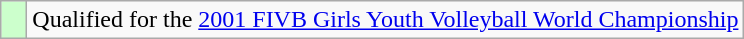<table class="wikitable" style="text-align: left;">
<tr>
<td width=10px bgcolor=#ccffcc></td>
<td>Qualified for the <a href='#'>2001 FIVB Girls Youth Volleyball World Championship</a></td>
</tr>
</table>
